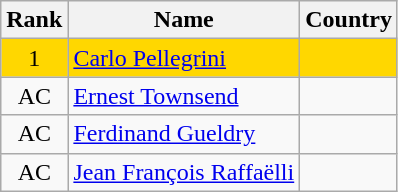<table class="wikitable sortable" style="text-align:center">
<tr>
<th>Rank</th>
<th>Name</th>
<th>Country</th>
</tr>
<tr bgcolor=gold>
<td>1</td>
<td align="left"><a href='#'>Carlo Pellegrini</a></td>
<td align="left"></td>
</tr>
<tr>
<td>AC</td>
<td align="left"><a href='#'>Ernest Townsend</a></td>
<td align="left"></td>
</tr>
<tr>
<td>AC</td>
<td align="left"><a href='#'>Ferdinand Gueldry</a></td>
<td align="left"></td>
</tr>
<tr>
<td>AC</td>
<td align="left"><a href='#'>Jean François Raffaëlli</a></td>
<td align="left"></td>
</tr>
</table>
